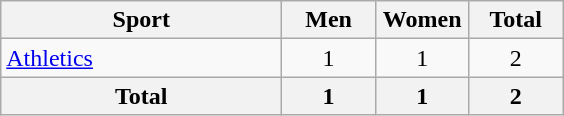<table class="wikitable sortable" style="text-align:center;">
<tr>
<th width="180">Sport</th>
<th width="55">Men</th>
<th width="55">Women</th>
<th width="55">Total</th>
</tr>
<tr>
<td align="left"><a href='#'>Athletics</a></td>
<td>1</td>
<td>1</td>
<td>2</td>
</tr>
<tr>
<th>Total</th>
<th>1</th>
<th>1</th>
<th>2</th>
</tr>
</table>
